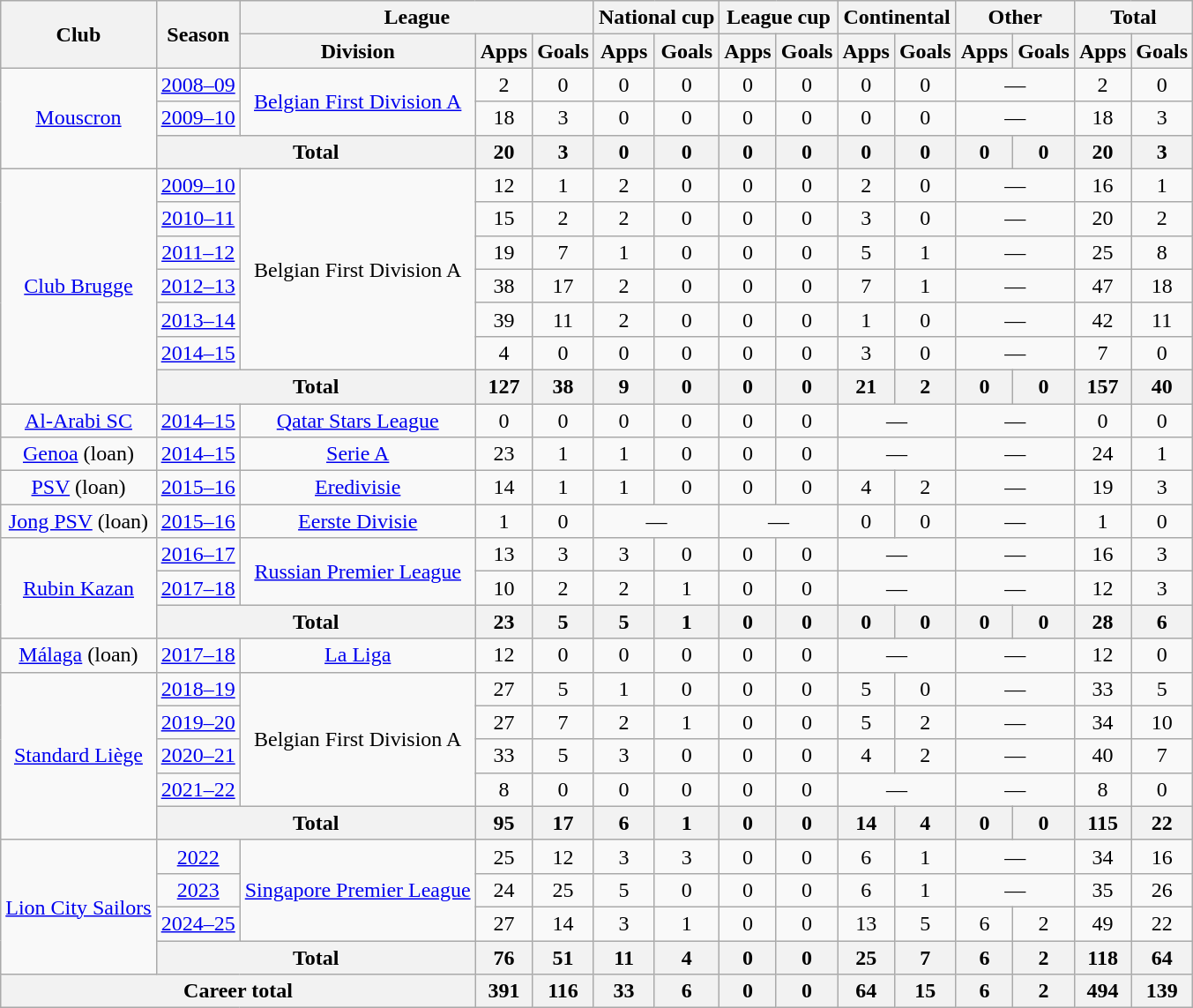<table class="wikitable" style="text-align:center">
<tr>
<th rowspan="2">Club</th>
<th rowspan="2">Season</th>
<th colspan="3">League</th>
<th colspan="2">National cup</th>
<th colspan="2">League cup</th>
<th colspan="2">Continental</th>
<th colspan="2">Other</th>
<th colspan="2">Total</th>
</tr>
<tr>
<th>Division</th>
<th>Apps</th>
<th>Goals</th>
<th>Apps</th>
<th>Goals</th>
<th>Apps</th>
<th>Goals</th>
<th>Apps</th>
<th>Goals</th>
<th>Apps</th>
<th>Goals</th>
<th>Apps</th>
<th>Goals</th>
</tr>
<tr>
<td rowspan="3"><a href='#'>Mouscron</a></td>
<td><a href='#'>2008–09</a></td>
<td rowspan="2"><a href='#'>Belgian First Division A</a></td>
<td>2</td>
<td>0</td>
<td>0</td>
<td>0</td>
<td>0</td>
<td>0</td>
<td>0</td>
<td>0</td>
<td colspan="2">—</td>
<td>2</td>
<td>0</td>
</tr>
<tr>
<td><a href='#'>2009–10</a></td>
<td>18</td>
<td>3</td>
<td>0</td>
<td>0</td>
<td>0</td>
<td>0</td>
<td>0</td>
<td>0</td>
<td colspan="2">—</td>
<td>18</td>
<td>3</td>
</tr>
<tr>
<th colspan="2">Total</th>
<th>20</th>
<th>3</th>
<th>0</th>
<th>0</th>
<th>0</th>
<th>0</th>
<th>0</th>
<th>0</th>
<th>0</th>
<th>0</th>
<th>20</th>
<th>3</th>
</tr>
<tr>
<td rowspan="7"><a href='#'>Club Brugge</a></td>
<td><a href='#'>2009–10</a></td>
<td rowspan="6">Belgian First Division A</td>
<td>12</td>
<td>1</td>
<td>2</td>
<td>0</td>
<td>0</td>
<td>0</td>
<td>2</td>
<td>0</td>
<td colspan="2">—</td>
<td>16</td>
<td>1</td>
</tr>
<tr>
<td><a href='#'>2010–11</a></td>
<td>15</td>
<td>2</td>
<td>2</td>
<td>0</td>
<td>0</td>
<td>0</td>
<td>3</td>
<td>0</td>
<td colspan="2">—</td>
<td>20</td>
<td>2</td>
</tr>
<tr>
<td><a href='#'>2011–12</a></td>
<td>19</td>
<td>7</td>
<td>1</td>
<td>0</td>
<td>0</td>
<td>0</td>
<td>5</td>
<td>1</td>
<td colspan="2">—</td>
<td>25</td>
<td>8</td>
</tr>
<tr>
<td><a href='#'>2012–13</a></td>
<td>38</td>
<td>17</td>
<td>2</td>
<td>0</td>
<td>0</td>
<td>0</td>
<td>7</td>
<td>1</td>
<td colspan="2">—</td>
<td>47</td>
<td>18</td>
</tr>
<tr>
<td><a href='#'>2013–14</a></td>
<td>39</td>
<td>11</td>
<td>2</td>
<td>0</td>
<td>0</td>
<td>0</td>
<td>1</td>
<td>0</td>
<td colspan="2">—</td>
<td>42</td>
<td>11</td>
</tr>
<tr>
<td><a href='#'>2014–15</a></td>
<td>4</td>
<td>0</td>
<td>0</td>
<td>0</td>
<td>0</td>
<td>0</td>
<td>3</td>
<td>0</td>
<td colspan="2">—</td>
<td>7</td>
<td>0</td>
</tr>
<tr>
<th colspan="2">Total</th>
<th>127</th>
<th>38</th>
<th>9</th>
<th>0</th>
<th>0</th>
<th>0</th>
<th>21</th>
<th>2</th>
<th>0</th>
<th>0</th>
<th>157</th>
<th>40</th>
</tr>
<tr>
<td rowspan="1"><a href='#'>Al-Arabi SC</a></td>
<td><a href='#'>2014–15</a></td>
<td><a href='#'>Qatar Stars League</a></td>
<td>0</td>
<td>0</td>
<td>0</td>
<td>0</td>
<td>0</td>
<td>0</td>
<td colspan="2">—</td>
<td colspan="2">—</td>
<td>0</td>
<td>0</td>
</tr>
<tr>
<td rowspan="1"><a href='#'>Genoa</a> (loan)</td>
<td><a href='#'>2014–15</a></td>
<td><a href='#'>Serie A</a></td>
<td>23</td>
<td>1</td>
<td>1</td>
<td>0</td>
<td>0</td>
<td>0</td>
<td colspan="2">—</td>
<td colspan="2">—</td>
<td>24</td>
<td>1</td>
</tr>
<tr>
<td rowspan="1"><a href='#'>PSV</a> (loan)</td>
<td><a href='#'>2015–16</a></td>
<td><a href='#'>Eredivisie</a></td>
<td>14</td>
<td>1</td>
<td>1</td>
<td>0</td>
<td>0</td>
<td>0</td>
<td>4</td>
<td>2</td>
<td colspan="2">—</td>
<td>19</td>
<td>3</td>
</tr>
<tr>
<td rowspan="1"><a href='#'>Jong PSV</a> (loan)</td>
<td><a href='#'>2015–16</a></td>
<td><a href='#'>Eerste Divisie</a></td>
<td>1</td>
<td>0</td>
<td colspan="2">—</td>
<td colspan="2">—</td>
<td>0</td>
<td>0</td>
<td colspan="2">—</td>
<td>1</td>
<td>0</td>
</tr>
<tr>
<td rowspan="3"><a href='#'>Rubin Kazan</a></td>
<td><a href='#'>2016–17</a></td>
<td rowspan="2"><a href='#'>Russian Premier League</a></td>
<td>13</td>
<td>3</td>
<td>3</td>
<td>0</td>
<td>0</td>
<td>0</td>
<td colspan="2">—</td>
<td colspan="2">—</td>
<td>16</td>
<td>3</td>
</tr>
<tr>
<td><a href='#'>2017–18</a></td>
<td>10</td>
<td>2</td>
<td>2</td>
<td>1</td>
<td>0</td>
<td>0</td>
<td colspan="2">—</td>
<td colspan="2">—</td>
<td>12</td>
<td>3</td>
</tr>
<tr>
<th colspan="2">Total</th>
<th>23</th>
<th>5</th>
<th>5</th>
<th>1</th>
<th>0</th>
<th>0</th>
<th>0</th>
<th>0</th>
<th>0</th>
<th>0</th>
<th>28</th>
<th>6</th>
</tr>
<tr>
<td rowspan="1"><a href='#'>Málaga</a> (loan)</td>
<td><a href='#'>2017–18</a></td>
<td><a href='#'>La Liga</a></td>
<td>12</td>
<td>0</td>
<td>0</td>
<td>0</td>
<td>0</td>
<td>0</td>
<td colspan="2">—</td>
<td colspan="2">—</td>
<td>12</td>
<td>0</td>
</tr>
<tr>
<td rowspan="5"><a href='#'>Standard Liège</a></td>
<td><a href='#'>2018–19</a></td>
<td rowspan="4">Belgian First Division A</td>
<td>27</td>
<td>5</td>
<td>1</td>
<td>0</td>
<td>0</td>
<td>0</td>
<td>5</td>
<td>0</td>
<td colspan="2">—</td>
<td>33</td>
<td>5</td>
</tr>
<tr>
<td><a href='#'>2019–20</a></td>
<td>27</td>
<td>7</td>
<td>2</td>
<td>1</td>
<td>0</td>
<td>0</td>
<td>5</td>
<td>2</td>
<td colspan="2">—</td>
<td>34</td>
<td>10</td>
</tr>
<tr>
<td><a href='#'>2020–21</a></td>
<td>33</td>
<td>5</td>
<td>3</td>
<td>0</td>
<td>0</td>
<td>0</td>
<td>4</td>
<td>2</td>
<td colspan="2">—</td>
<td>40</td>
<td>7</td>
</tr>
<tr>
<td><a href='#'>2021–22</a></td>
<td>8</td>
<td>0</td>
<td>0</td>
<td>0</td>
<td>0</td>
<td>0</td>
<td colspan="2">—</td>
<td colspan="2">—</td>
<td>8</td>
<td>0</td>
</tr>
<tr>
<th colspan="2">Total</th>
<th>95</th>
<th>17</th>
<th>6</th>
<th>1</th>
<th>0</th>
<th>0</th>
<th>14</th>
<th>4</th>
<th>0</th>
<th>0</th>
<th>115</th>
<th>22</th>
</tr>
<tr>
<td rowspan="4"><a href='#'>Lion City Sailors</a></td>
<td><a href='#'>2022</a></td>
<td rowspan="3"><a href='#'>Singapore Premier League</a></td>
<td>25</td>
<td>12</td>
<td>3</td>
<td>3</td>
<td>0</td>
<td>0</td>
<td>6</td>
<td>1</td>
<td colspan="2">—</td>
<td>34</td>
<td>16</td>
</tr>
<tr>
<td><a href='#'>2023</a></td>
<td>24</td>
<td>25</td>
<td>5</td>
<td>0</td>
<td>0</td>
<td>0</td>
<td>6</td>
<td>1</td>
<td colspan="2">—</td>
<td>35</td>
<td>26</td>
</tr>
<tr>
<td><a href='#'>2024–25</a></td>
<td>27</td>
<td>14</td>
<td>3</td>
<td>1</td>
<td>0</td>
<td>0</td>
<td>13</td>
<td>5</td>
<td>6</td>
<td>2</td>
<td>49</td>
<td>22</td>
</tr>
<tr>
<th colspan="2">Total</th>
<th>76</th>
<th>51</th>
<th>11</th>
<th>4</th>
<th>0</th>
<th>0</th>
<th>25</th>
<th>7</th>
<th>6</th>
<th>2</th>
<th>118</th>
<th>64</th>
</tr>
<tr>
<th colspan="3">Career total</th>
<th>391</th>
<th>116</th>
<th>33</th>
<th>6</th>
<th>0</th>
<th>0</th>
<th>64</th>
<th>15</th>
<th>6</th>
<th>2</th>
<th>494</th>
<th>139</th>
</tr>
</table>
